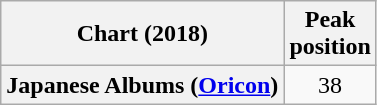<table class="wikitable sortable plainrowheaders" style="text-align:center">
<tr>
<th scope="col">Chart (2018)</th>
<th scope="col">Peak<br> position</th>
</tr>
<tr>
<th scope="row">Japanese Albums (<a href='#'>Oricon</a>)</th>
<td>38</td>
</tr>
</table>
